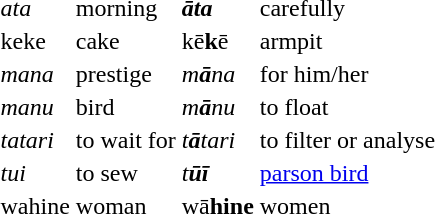<table>
<tr>
<td><em>ata</em></td>
<td>morning</td>
<td><strong><em>ā<strong>ta<em></td>
<td>carefully</td>
</tr>
<tr>
<td></em>keke<em></td>
<td>cake</td>
<td></em>k</strong>ē<strong>k</strong>ē</em></strong></td>
<td>armpit</td>
</tr>
<tr>
<td><em>mana</em></td>
<td>prestige</td>
<td><em>m<strong>ā</strong>na</em></td>
<td>for him/her</td>
</tr>
<tr>
<td><em>manu</em></td>
<td>bird</td>
<td><em>m<strong>ā</strong>nu</em></td>
<td>to float</td>
</tr>
<tr>
<td><em>tatari</em></td>
<td>to wait for</td>
<td><em>t<strong>ā</strong>tari</em></td>
<td>to filter or analyse</td>
</tr>
<tr>
<td><em>tui</em></td>
<td>to sew</td>
<td><em>t<strong>ūī<strong><em></td>
<td><a href='#'>parson bird</a></td>
</tr>
<tr>
<td></em>wahine<em></td>
<td>woman</td>
<td></em>w</strong>ā<strong>hine<em></td>
<td>women</td>
</tr>
<tr>
</tr>
</table>
